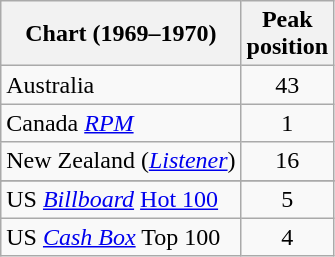<table class="wikitable sortable">
<tr>
<th>Chart (1969–1970)</th>
<th>Peak<br>position</th>
</tr>
<tr>
<td>Australia</td>
<td style="text-align:center;">43</td>
</tr>
<tr>
<td align="left">Canada <a href='#'><em>RPM</em></a></td>
<td style="text-align:center;">1</td>
</tr>
<tr>
<td align="left">New Zealand (<em><a href='#'>Listener</a></em>)</td>
<td style="text-align:center;">16</td>
</tr>
<tr>
</tr>
<tr>
<td align="left">US <em><a href='#'>Billboard</a></em> <a href='#'>Hot 100</a></td>
<td style="text-align:center;">5</td>
</tr>
<tr>
<td align="left">US <em><a href='#'>Cash Box</a></em> Top 100</td>
<td style="text-align:center;">4</td>
</tr>
</table>
